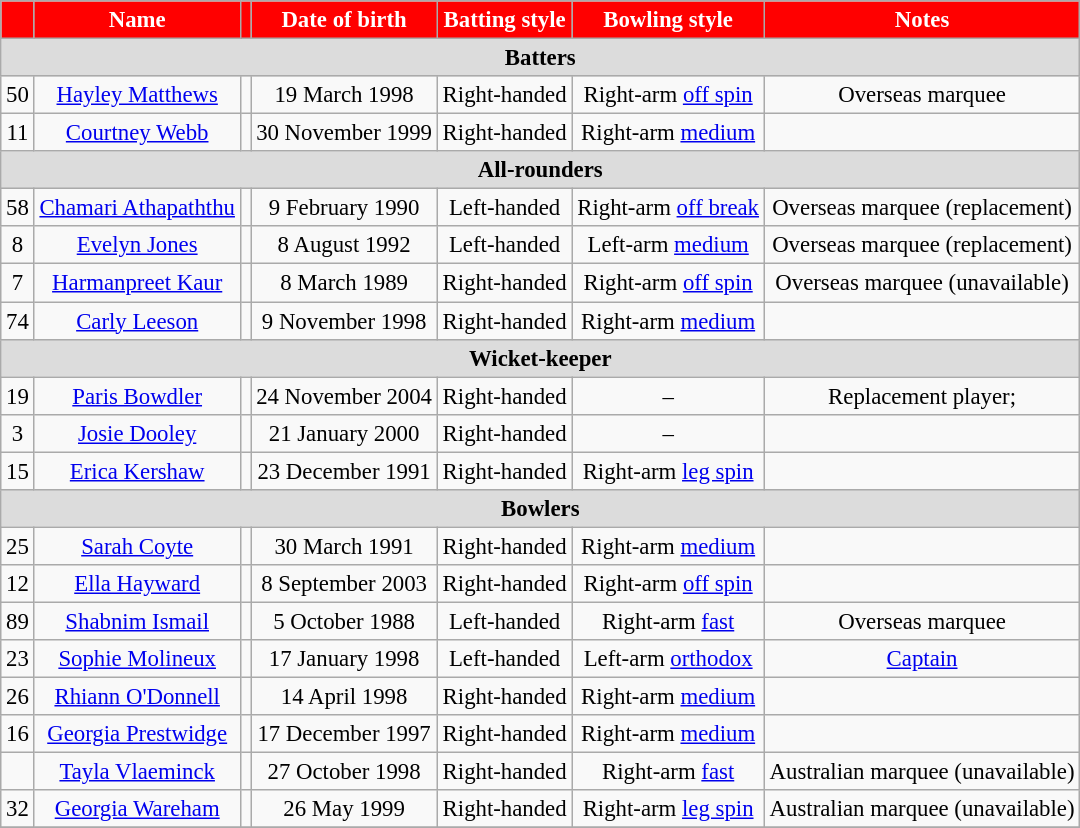<table class="wikitable" style="font-size:95%;" width="auto">
<tr>
<th style="background:red; color:white; text-align:center;"></th>
<th style="background:red; color:white; text-align:center;">Name</th>
<th style="background:red; color:white; text-align:center;"></th>
<th style="background:red; color:white; text-align:center;">Date of birth</th>
<th style="background:red; color:white; text-align:center;">Batting style</th>
<th style="background:red; color:white; text-align:center;">Bowling style</th>
<th style="background:red; color:white; text-align:center;">Notes</th>
</tr>
<tr>
<th colspan="7" style="background: #DCDCDC; text-align:center;">Batters</th>
</tr>
<tr align="center">
<td>50</td>
<td><a href='#'>Hayley Matthews</a></td>
<td></td>
<td>19 March 1998</td>
<td>Right-handed</td>
<td>Right-arm <a href='#'>off spin</a></td>
<td>Overseas marquee</td>
</tr>
<tr align="center">
<td>11</td>
<td><a href='#'>Courtney Webb</a></td>
<td></td>
<td>30 November 1999</td>
<td>Right-handed</td>
<td>Right-arm <a href='#'>medium</a></td>
<td></td>
</tr>
<tr>
<th colspan="7" style="background: #DCDCDC; text-align:center;">All-rounders</th>
</tr>
<tr align="center">
<td>58</td>
<td><a href='#'>Chamari Athapaththu</a></td>
<td></td>
<td>9 February 1990</td>
<td>Left-handed</td>
<td>Right-arm <a href='#'>off break</a></td>
<td>Overseas marquee (replacement)</td>
</tr>
<tr align="center">
<td>8</td>
<td><a href='#'>Evelyn Jones</a></td>
<td></td>
<td>8 August 1992</td>
<td>Left-handed</td>
<td>Left-arm <a href='#'>medium</a></td>
<td>Overseas marquee (replacement)</td>
</tr>
<tr align="center">
<td>7</td>
<td><a href='#'>Harmanpreet Kaur</a></td>
<td></td>
<td>8 March 1989</td>
<td>Right-handed</td>
<td>Right-arm <a href='#'>off spin</a></td>
<td>Overseas marquee (unavailable)</td>
</tr>
<tr align="center">
<td>74</td>
<td><a href='#'>Carly Leeson</a></td>
<td></td>
<td>9 November 1998</td>
<td>Right-handed</td>
<td>Right-arm <a href='#'>medium</a></td>
<td></td>
</tr>
<tr>
<th colspan="7" style="background: #DCDCDC; text-align:center;">Wicket-keeper</th>
</tr>
<tr align="center">
<td>19</td>
<td><a href='#'>Paris Bowdler</a></td>
<td></td>
<td>24 November 2004</td>
<td>Right-handed</td>
<td>–</td>
<td>Replacement player; </td>
</tr>
<tr align="center">
<td>3</td>
<td><a href='#'>Josie Dooley</a></td>
<td></td>
<td>21 January 2000</td>
<td>Right-handed</td>
<td>–</td>
<td></td>
</tr>
<tr align="center">
<td>15</td>
<td><a href='#'>Erica Kershaw</a></td>
<td></td>
<td>23 December 1991</td>
<td>Right-handed</td>
<td>Right-arm <a href='#'>leg spin</a></td>
<td></td>
</tr>
<tr>
<th colspan="7" style="background: #DCDCDC; text-align:center;">Bowlers</th>
</tr>
<tr align="center">
<td>25</td>
<td><a href='#'>Sarah Coyte</a></td>
<td></td>
<td>30 March 1991</td>
<td>Right-handed</td>
<td>Right-arm <a href='#'>medium</a></td>
<td></td>
</tr>
<tr align="center">
<td>12</td>
<td><a href='#'>Ella Hayward</a></td>
<td></td>
<td>8 September 2003</td>
<td>Right-handed</td>
<td>Right-arm <a href='#'>off spin</a></td>
<td></td>
</tr>
<tr align="center">
<td>89</td>
<td><a href='#'>Shabnim Ismail</a></td>
<td></td>
<td>5 October 1988</td>
<td>Left-handed</td>
<td>Right-arm <a href='#'>fast</a></td>
<td>Overseas marquee</td>
</tr>
<tr align="center">
<td>23</td>
<td><a href='#'>Sophie Molineux</a></td>
<td></td>
<td>17 January 1998</td>
<td>Left-handed</td>
<td>Left-arm <a href='#'>orthodox</a></td>
<td><a href='#'>Captain</a></td>
</tr>
<tr align="center">
<td>26</td>
<td><a href='#'>Rhiann O'Donnell</a></td>
<td></td>
<td>14 April 1998</td>
<td>Right-handed</td>
<td>Right-arm <a href='#'>medium</a></td>
<td></td>
</tr>
<tr align="center">
<td>16</td>
<td><a href='#'>Georgia Prestwidge</a></td>
<td></td>
<td>17 December 1997</td>
<td>Right-handed</td>
<td>Right-arm <a href='#'>medium</a></td>
<td></td>
</tr>
<tr align="center">
<td></td>
<td><a href='#'>Tayla Vlaeminck</a></td>
<td></td>
<td>27 October 1998</td>
<td>Right-handed</td>
<td>Right-arm <a href='#'>fast</a></td>
<td>Australian marquee (unavailable)</td>
</tr>
<tr align="center">
<td>32</td>
<td><a href='#'>Georgia Wareham</a></td>
<td></td>
<td>26 May 1999</td>
<td>Right-handed</td>
<td>Right-arm <a href='#'>leg spin</a></td>
<td>Australian marquee (unavailable)</td>
</tr>
<tr>
</tr>
</table>
